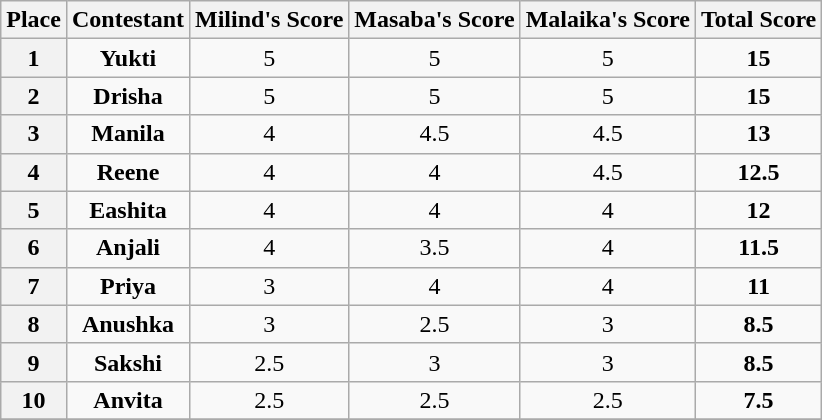<table class="wikitable" style="text-align:center">
<tr>
<th>Place</th>
<th>Contestant</th>
<th>Milind's Score</th>
<th>Masaba's Score</th>
<th>Malaika's Score</th>
<th>Total Score</th>
</tr>
<tr>
<th>1</th>
<td><strong>Yukti</strong></td>
<td>5</td>
<td>5</td>
<td>5</td>
<td><strong>15</strong></td>
</tr>
<tr>
<th>2</th>
<td><strong>Drisha</strong></td>
<td>5</td>
<td>5</td>
<td>5</td>
<td><strong>15</strong></td>
</tr>
<tr>
<th>3</th>
<td><strong>Manila</strong></td>
<td>4</td>
<td>4.5</td>
<td>4.5</td>
<td><strong>13</strong></td>
</tr>
<tr>
<th>4</th>
<td><strong>Reene</strong></td>
<td>4</td>
<td>4</td>
<td>4.5</td>
<td><strong>12.5</strong></td>
</tr>
<tr>
<th>5</th>
<td><strong>Eashita</strong></td>
<td>4</td>
<td>4</td>
<td>4</td>
<td><strong>12</strong></td>
</tr>
<tr>
<th>6</th>
<td><strong>Anjali</strong></td>
<td>4</td>
<td>3.5</td>
<td>4</td>
<td><strong>11.5</strong></td>
</tr>
<tr>
<th>7</th>
<td><strong>Priya</strong></td>
<td>3</td>
<td>4</td>
<td>4</td>
<td><strong>11</strong></td>
</tr>
<tr>
<th>8</th>
<td><strong>Anushka</strong></td>
<td>3</td>
<td>2.5</td>
<td>3</td>
<td><strong>8.5</strong></td>
</tr>
<tr>
<th>9</th>
<td><strong>Sakshi</strong></td>
<td>2.5</td>
<td>3</td>
<td>3</td>
<td><strong>8.5</strong></td>
</tr>
<tr>
<th>10</th>
<td><strong>Anvita</strong></td>
<td>2.5</td>
<td>2.5</td>
<td>2.5</td>
<td><strong>7.5</strong></td>
</tr>
<tr>
</tr>
</table>
